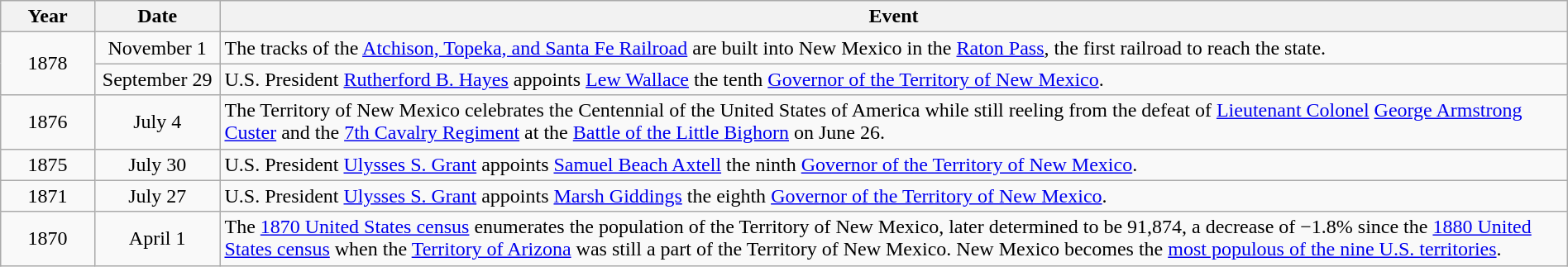<table class="wikitable" style="width:100%;">
<tr>
<th style="width:6%">Year</th>
<th style="width:8%">Date</th>
<th style="width:86%">Event</th>
</tr>
<tr>
<td align=center rowspan=2>1878</td>
<td align=center>November 1</td>
<td>The tracks of the <a href='#'>Atchison, Topeka, and Santa Fe Railroad</a> are built into New Mexico in the <a href='#'>Raton Pass</a>, the first railroad to reach the state.</td>
</tr>
<tr>
<td align=center>September 29</td>
<td>U.S. President <a href='#'>Rutherford B. Hayes</a> appoints <a href='#'>Lew Wallace</a> the tenth <a href='#'>Governor of the Territory of New Mexico</a>.</td>
</tr>
<tr>
<td align=center rowspan=1>1876</td>
<td align=center>July 4</td>
<td>The Territory of New Mexico celebrates the Centennial of the United States of America while still reeling from the defeat of <a href='#'>Lieutenant Colonel</a> <a href='#'>George Armstrong Custer</a> and the <a href='#'>7th Cavalry Regiment</a> at the <a href='#'>Battle of the Little Bighorn</a> on June 26.</td>
</tr>
<tr>
<td align=center rowspan=1>1875</td>
<td align=center>July 30</td>
<td>U.S. President <a href='#'>Ulysses S. Grant</a> appoints <a href='#'>Samuel Beach Axtell</a> the ninth <a href='#'>Governor of the Territory of New Mexico</a>.</td>
</tr>
<tr>
<td align=center rowspan=1>1871</td>
<td align=center>July 27</td>
<td>U.S. President <a href='#'>Ulysses S. Grant</a> appoints <a href='#'>Marsh Giddings</a> the eighth <a href='#'>Governor of the Territory of New Mexico</a>.</td>
</tr>
<tr>
<td align=center rowspan=1>1870</td>
<td align=center>April 1</td>
<td>The <a href='#'>1870 United States census</a> enumerates the population of the Territory of New Mexico, later determined to be 91,874, a decrease of −1.8% since the <a href='#'>1880 United States census</a> when the <a href='#'>Territory of Arizona</a> was still a part of the Territory of New Mexico. New Mexico becomes the <a href='#'>most populous of the nine U.S. territories</a>.</td>
</tr>
</table>
